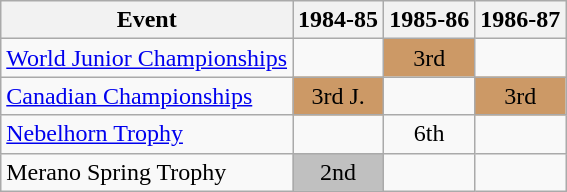<table class="wikitable">
<tr>
<th>Event</th>
<th>1984-85</th>
<th>1985-86</th>
<th>1986-87</th>
</tr>
<tr>
<td><a href='#'>World Junior Championships</a></td>
<td></td>
<td align="center" bgcolor="#cc9966">3rd</td>
<td></td>
</tr>
<tr>
<td><a href='#'>Canadian Championships</a></td>
<td align="center" bgcolor="cc9966">3rd J.</td>
<td></td>
<td align="center" bgcolor="#cc9966">3rd</td>
</tr>
<tr>
<td><a href='#'>Nebelhorn Trophy</a></td>
<td></td>
<td align="center">6th</td>
<td></td>
</tr>
<tr>
<td>Merano Spring Trophy</td>
<td align="center" bgcolor="silver">2nd</td>
<td></td>
<td></td>
</tr>
</table>
